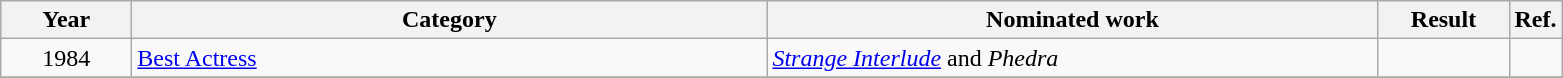<table class="wikitable">
<tr>
<th scope="col" style="width:5em;">Year</th>
<th scope="col" style="width:26em;">Category</th>
<th scope="col" style="width:25em;">Nominated work</th>
<th scope="col" style="width:5em;">Result</th>
<th>Ref.</th>
</tr>
<tr>
<td style="text-align:center;">1984</td>
<td><a href='#'>Best Actress</a></td>
<td><em><a href='#'>Strange Interlude</a></em> and <em>Phedra</em></td>
<td></td>
<td></td>
</tr>
<tr>
</tr>
</table>
